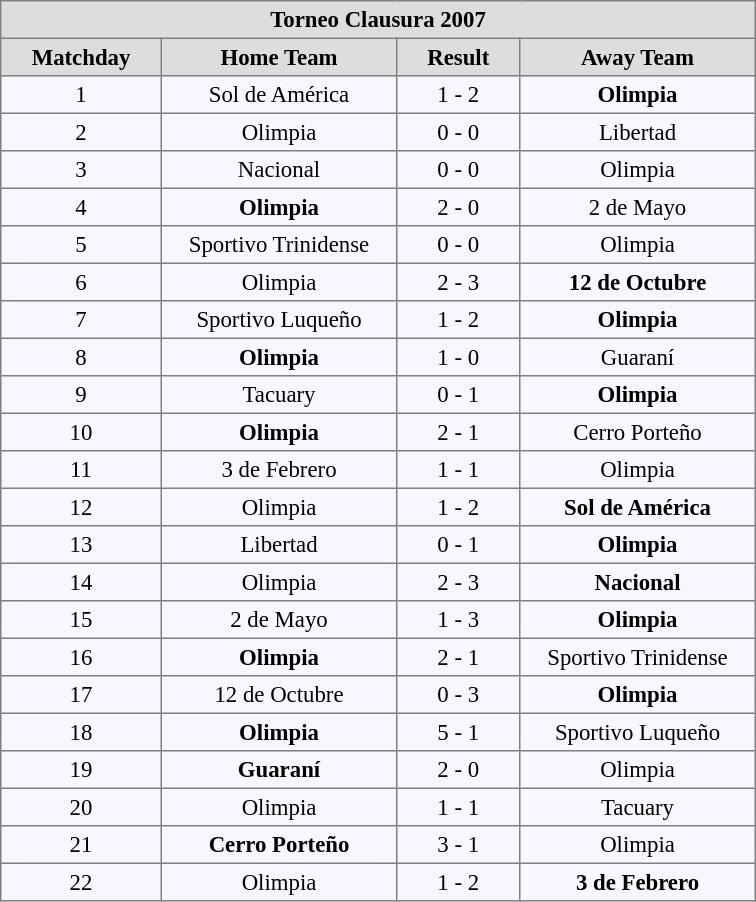<table cellpadding="3" cellspacing="0" border="1" style="background:#f7f8ff; margin:auto; font-size:95%; border:gray solid 1px; border-collapse:collapse;">
<tr style="background:#ddd; text-align:center; color:black;">
<th colspan="4" style="text-align:center;">Torneo Clausura 2007</th>
</tr>
<tr style="background:#ddd; text-align:center; color:black;">
<th style="width:100px;">Matchday</th>
<th style="width:150px;">Home Team</th>
<th width="75">Result</th>
<th style="width:150px;">Away Team</th>
</tr>
<tr align=center>
<td>1</td>
<td>Sol de América</td>
<td>1 - 2</td>
<td><strong>Olimpia</strong></td>
</tr>
<tr align=center>
<td>2</td>
<td>Olimpia</td>
<td>0 - 0</td>
<td>Libertad</td>
</tr>
<tr align=center>
<td>3</td>
<td>Nacional</td>
<td>0 - 0</td>
<td>Olimpia</td>
</tr>
<tr align=center>
<td>4</td>
<td><strong>Olimpia</strong></td>
<td>2 - 0</td>
<td>2 de Mayo</td>
</tr>
<tr align=center>
<td>5</td>
<td>Sportivo Trinidense</td>
<td>0 - 0</td>
<td>Olimpia</td>
</tr>
<tr align=center>
<td>6</td>
<td>Olimpia</td>
<td>2 - 3</td>
<td><strong>12 de Octubre</strong></td>
</tr>
<tr align=center>
<td>7</td>
<td>Sportivo Luqueño</td>
<td>1 - 2</td>
<td><strong>Olimpia</strong></td>
</tr>
<tr align=center>
<td>8</td>
<td><strong>Olimpia</strong></td>
<td>1 - 0</td>
<td>Guaraní</td>
</tr>
<tr align=center>
<td>9</td>
<td>Tacuary</td>
<td>0 - 1</td>
<td><strong>Olimpia</strong></td>
</tr>
<tr align=center>
<td>10</td>
<td><strong>Olimpia</strong></td>
<td>2 - 1</td>
<td>Cerro Porteño</td>
</tr>
<tr align=center>
<td>11</td>
<td>3 de Febrero</td>
<td>1 - 1</td>
<td>Olimpia</td>
</tr>
<tr align=center>
<td>12</td>
<td>Olimpia</td>
<td>1 - 2</td>
<td><strong>Sol de América</strong></td>
</tr>
<tr align=center>
<td>13</td>
<td>Libertad</td>
<td>0 - 1</td>
<td><strong>Olimpia</strong></td>
</tr>
<tr align=center>
<td>14</td>
<td>Olimpia</td>
<td>2 - 3</td>
<td><strong>Nacional</strong></td>
</tr>
<tr align=center>
<td>15</td>
<td>2 de Mayo</td>
<td>1 - 3</td>
<td><strong>Olimpia</strong></td>
</tr>
<tr align=center>
<td>16</td>
<td><strong>Olimpia</strong></td>
<td>2 - 1</td>
<td>Sportivo Trinidense</td>
</tr>
<tr align=center>
<td>17</td>
<td>12 de Octubre</td>
<td>0 - 3</td>
<td><strong>Olimpia</strong></td>
</tr>
<tr align=center>
<td>18</td>
<td><strong>Olimpia</strong></td>
<td>5 - 1</td>
<td>Sportivo Luqueño</td>
</tr>
<tr align=center>
<td>19</td>
<td><strong>Guaraní</strong></td>
<td>2 - 0</td>
<td>Olimpia</td>
</tr>
<tr align=center>
<td>20</td>
<td>Olimpia</td>
<td>1 - 1</td>
<td>Tacuary</td>
</tr>
<tr align=center>
<td>21</td>
<td><strong>Cerro Porteño</strong></td>
<td>3 - 1</td>
<td>Olimpia</td>
</tr>
<tr align=center>
<td>22</td>
<td>Olimpia</td>
<td>1 - 2</td>
<td><strong>3 de Febrero</strong></td>
</tr>
</table>
